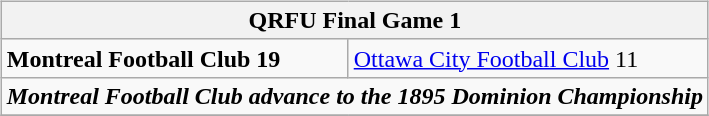<table cellspacing="10">
<tr>
<td valign="top"><br><table class="wikitable">
<tr>
<th bgcolor="#DDDDDD" colspan="4"><strong> QRFU Final</strong> Game 1</th>
</tr>
<tr>
<td><strong>Montreal Football Club 19</strong></td>
<td><a href='#'>Ottawa City Football Club</a> 11</td>
</tr>
<tr>
<td align="center" colspan="4"><strong><em>Montreal Football Club advance to the 1895 Dominion Championship</em></strong></td>
</tr>
<tr>
</tr>
</table>
</td>
</tr>
</table>
